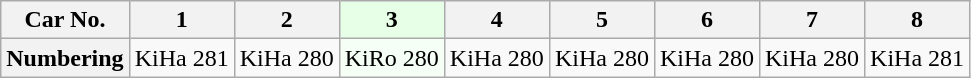<table class="wikitable">
<tr>
<th>Car No.</th>
<th>1</th>
<th>2</th>
<th style="background: #E6FFE6">3</th>
<th>4</th>
<th>5</th>
<th>6</th>
<th>7</th>
<th>8</th>
</tr>
<tr>
<th>Numbering</th>
<td>KiHa 281</td>
<td>KiHa 280</td>
<td style="background: #F5FFF5">KiRo 280</td>
<td>KiHa 280</td>
<td>KiHa 280</td>
<td>KiHa 280</td>
<td>KiHa 280</td>
<td>KiHa 281</td>
</tr>
</table>
